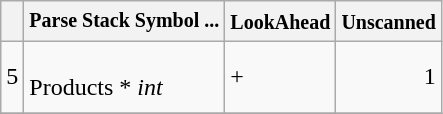<table class="wikitable">
<tr>
<th><small><Step</small></th>
<th><small>Parse Stack<sub></sub> Symbol <sub></sub> ...</small></th>
<th><small>LookAhead</small></th>
<th><small>Unscanned</small></th>
</tr>
<tr>
<td>5</td>
<td><br><sub></sub> 
Products<sub></sub> *<sub></sub>
<em>int</em><sub></sub></td>
<td>+</td>
<td align="right">1</td>
</tr>
<tr>
</tr>
</table>
